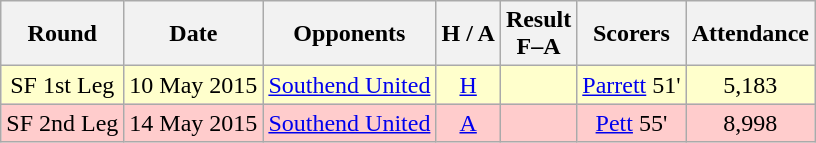<table class="wikitable" style="text-align:center">
<tr>
<th>Round</th>
<th>Date</th>
<th>Opponents</th>
<th>H / A</th>
<th>Result<br>F–A</th>
<th>Scorers</th>
<th>Attendance</th>
</tr>
<tr bgcolor="#ffffcc">
<td>SF 1st Leg</td>
<td>10 May 2015</td>
<td><a href='#'>Southend United</a></td>
<td><a href='#'>H</a></td>
<td></td>
<td><a href='#'>Parrett</a> 51'</td>
<td>5,183</td>
</tr>
<tr bgcolor="#ffcccc">
<td>SF 2nd Leg</td>
<td>14 May 2015</td>
<td><a href='#'>Southend United</a></td>
<td><a href='#'>A</a></td>
<td></td>
<td><a href='#'>Pett</a> 55'</td>
<td>8,998</td>
</tr>
</table>
